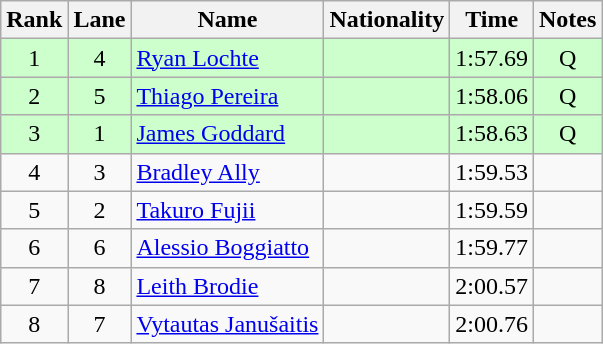<table class="wikitable sortable" style="text-align:center">
<tr>
<th>Rank</th>
<th>Lane</th>
<th>Name</th>
<th>Nationality</th>
<th>Time</th>
<th>Notes</th>
</tr>
<tr bgcolor=ccffcc>
<td>1</td>
<td>4</td>
<td align=left><a href='#'>Ryan Lochte</a></td>
<td align=left></td>
<td>1:57.69</td>
<td>Q</td>
</tr>
<tr bgcolor=ccffcc>
<td>2</td>
<td>5</td>
<td align=left><a href='#'>Thiago Pereira</a></td>
<td align=left></td>
<td>1:58.06</td>
<td>Q</td>
</tr>
<tr bgcolor=ccffcc>
<td>3</td>
<td>1</td>
<td align=left><a href='#'>James Goddard</a></td>
<td align=left></td>
<td>1:58.63</td>
<td>Q</td>
</tr>
<tr>
<td>4</td>
<td>3</td>
<td align=left><a href='#'>Bradley Ally</a></td>
<td align=left></td>
<td>1:59.53</td>
<td></td>
</tr>
<tr>
<td>5</td>
<td>2</td>
<td align=left><a href='#'>Takuro Fujii</a></td>
<td align=left></td>
<td>1:59.59</td>
<td></td>
</tr>
<tr>
<td>6</td>
<td>6</td>
<td align=left><a href='#'>Alessio Boggiatto</a></td>
<td align=left></td>
<td>1:59.77</td>
<td></td>
</tr>
<tr>
<td>7</td>
<td>8</td>
<td align=left><a href='#'>Leith Brodie</a></td>
<td align=left></td>
<td>2:00.57</td>
<td></td>
</tr>
<tr>
<td>8</td>
<td>7</td>
<td align=left><a href='#'>Vytautas Janušaitis</a></td>
<td align=left></td>
<td>2:00.76</td>
<td></td>
</tr>
</table>
